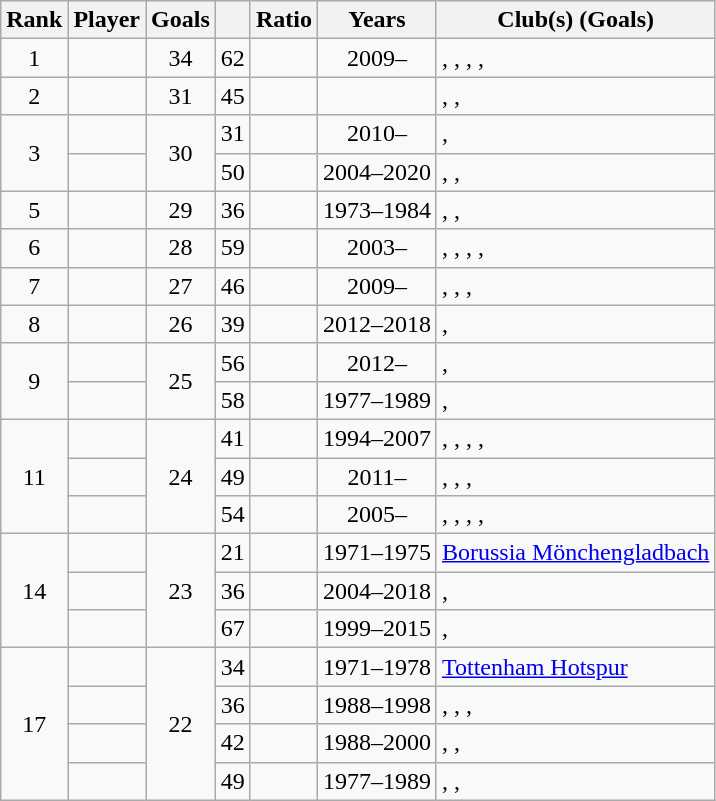<table class="wikitable sortable plainrowheaders" style="text-align:center;">
<tr>
<th scope="col">Rank</th>
<th scope="col">Player</th>
<th scope="col">Goals</th>
<th scope="col"></th>
<th scope="col">Ratio</th>
<th scope="col">Years</th>
<th scope="col">Club(s) (Goals)</th>
</tr>
<tr>
<td>1</td>
<td align=left data-sort-value="Aubameyang, Pierre Emerick"></td>
<td>34</td>
<td>62</td>
<td></td>
<td>2009–</td>
<td style="text-align:left;">, , , , </td>
</tr>
<tr>
<td>2</td>
<td align=left data-sort-value="Larsson, Henrik"></td>
<td>31</td>
<td>45</td>
<td></td>
<td></td>
<td style="text-align:left;">, , </td>
</tr>
<tr>
<td rowspan="2">3</td>
<td align=left data-sort-value="Falcao, Radamel"></td>
<td rowspan="2">30</td>
<td>31</td>
<td></td>
<td>2010–</td>
<td style="text-align:left;">, </td>
</tr>
<tr>
<td align=left data-sort-value="Huntelaar, KlaasJan"></td>
<td>50</td>
<td></td>
<td>2004–2020</td>
<td style="text-align:left;">, , </td>
</tr>
<tr>
<td>5</td>
<td align=left data-sort-value="Muller, Dieter"></td>
<td>29</td>
<td>36</td>
<td></td>
<td>1973–1984</td>
<td style="text-align:left;">, , </td>
</tr>
<tr>
<td>6</td>
<td align=left data-sort-value="Dzeko, Edin"></td>
<td>28</td>
<td>59</td>
<td></td>
<td>2003–</td>
<td style="text-align:left;">, , , , </td>
</tr>
<tr>
<td>7</td>
<td align=left data-sort-value="Lukaku, Romelu"></td>
<td>27</td>
<td>46</td>
<td></td>
<td>2009–</td>
<td style="text-align:left;">, , , </td>
</tr>
<tr>
<td>8</td>
<td align=left data-sort-value="Aduriz, Aritz"></td>
<td>26</td>
<td>39</td>
<td></td>
<td>2012–2018</td>
<td style="text-align:left;">, </td>
</tr>
<tr>
<td rowspan="2">9</td>
<td align=left data-sort-value="Lacazette, Alexandre"></td>
<td rowspan="2">25</td>
<td>56</td>
<td></td>
<td>2012–</td>
<td style="text-align:left;">, </td>
</tr>
<tr>
<td align=left data-sort-value="Altobelli, Alessandro"></td>
<td>58</td>
<td></td>
<td>1977–1989</td>
<td style="text-align:left;">, </td>
</tr>
<tr>
<td rowspan="3">11</td>
<td align=left data-sort-value="Arveladze, Shota"></td>
<td rowspan="3">24</td>
<td>41</td>
<td></td>
<td>1994–2007</td>
<td style="text-align:left;">, , , , </td>
</tr>
<tr>
<td align=left data-sort-value="Dabbur, Munas"></td>
<td>49</td>
<td></td>
<td>2011–</td>
<td style="text-align:left;">, , , </td>
</tr>
<tr>
<td align=left data-sort-value="Gameiro, Kevin"></td>
<td>54</td>
<td></td>
<td>2005–</td>
<td style="text-align:left;">, , , , </td>
</tr>
<tr>
<td rowspan="3">14</td>
<td align=left data-sort-value="Heynckes, Jupp"></td>
<td rowspan="3">23</td>
<td>21</td>
<td></td>
<td>1971–1975</td>
<td style="text-align:left;"><a href='#'>Borussia Mönchengladbach</a></td>
</tr>
<tr>
<td align=left data-sort-value="Love, Vagner"></td>
<td>36</td>
<td></td>
<td>2004–2018</td>
<td style="text-align:left;">, </td>
</tr>
<tr>
<td align=left data-sort-value="Salpingidis, Dimitris"></td>
<td>67</td>
<td></td>
<td>1999–2015</td>
<td style="text-align:left;">, </td>
</tr>
<tr>
<td rowspan="4">17</td>
<td align=left data-sort-value="Chivers, Martin"></td>
<td rowspan="4">22</td>
<td>34</td>
<td></td>
<td>1971–1978</td>
<td style="text-align:left;"><a href='#'>Tottenham Hotspur</a></td>
</tr>
<tr>
<td align=left data-sort-value="Klinsmann, Jurgen"></td>
<td>36</td>
<td></td>
<td>1988–1998</td>
<td style="text-align:left;">, , , </td>
</tr>
<tr>
<td align=left data-sort-value="Bergkamp, Dennis"></td>
<td>42</td>
<td></td>
<td>1988–2000</td>
<td style="text-align:left;">, , </td>
</tr>
<tr>
<td align=left data-sort-value="Rummenigge, Karl Heinz"></td>
<td>49</td>
<td></td>
<td>1977–1989</td>
<td style="text-align:left;">, , </td>
</tr>
</table>
